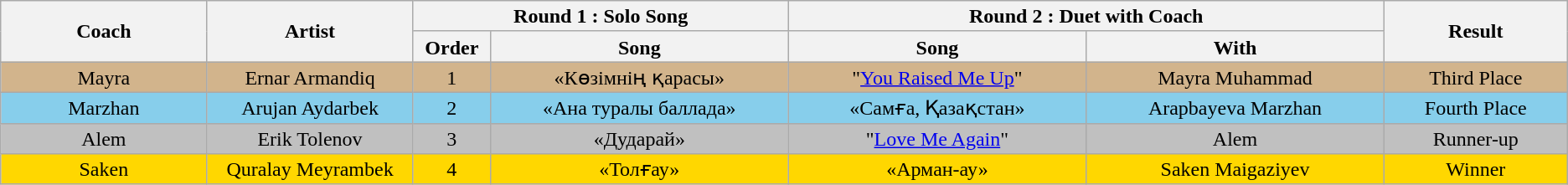<table class="wikitable" style="text-align:center; line-height:17px; width:auto;">
<tr>
<th rowspan="2" width="09%">Coach</th>
<th rowspan="2" width="09%">Artist</th>
<th colspan="2">Round 1 : Solo Song</th>
<th colspan="2">Round 2 : Duet with Coach</th>
<th rowspan="2" width="08%">Result</th>
</tr>
<tr>
<th width="02%">Order</th>
<th width="13%">Song</th>
<th width="13%">Song</th>
<th width="13%">With</th>
</tr>
<tr style="background:tan" |>
<td>Mayra</td>
<td>Ernar Armandiq</td>
<td>1</td>
<td>«Көзімнің қарасы»</td>
<td>"<a href='#'>You Raised Me Up</a>"</td>
<td>Mayra Muhammad</td>
<td>Third Place</td>
</tr>
<tr style="background:skyblue" |>
<td>Marzhan</td>
<td>Arujan Aydarbek</td>
<td>2</td>
<td>«Ана туралы баллада»</td>
<td>«Самға, Қазақстан»</td>
<td>Arapbayeva Marzhan</td>
<td>Fourth Place</td>
</tr>
<tr style="background:silver" |>
<td>Alem</td>
<td>Erik Tolenov</td>
<td>3</td>
<td>«Дударай»</td>
<td>"<a href='#'>Love Me Again</a>"</td>
<td>Alem</td>
<td>Runner-up</td>
</tr>
<tr style="background:gold" |>
<td>Saken</td>
<td>Quralay Meyrambek</td>
<td>4</td>
<td>«Толғау»</td>
<td>«Арман-ау»</td>
<td>Saken Maigaziyev</td>
<td>Winner</td>
</tr>
</table>
